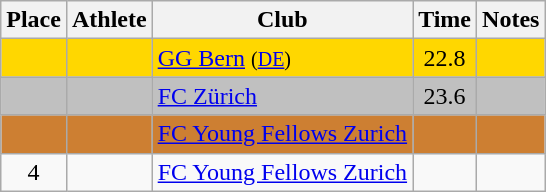<table class="wikitable sortable">
<tr>
<th>Place</th>
<th>Athlete</th>
<th>Club</th>
<th>Time</th>
<th>Notes</th>
</tr>
<tr style="background:gold;">
<td align=center></td>
<td></td>
<td><a href='#'>GG Bern</a> <small>(<a href='#'>DE</a>)</small></td>
<td align=center>22.8</td>
<td></td>
</tr>
<tr style="background:silver;">
<td align=center></td>
<td></td>
<td><a href='#'>FC Zürich</a></td>
<td align=center>23.6</td>
<td></td>
</tr>
<tr style="background:#CD7F32;">
<td align=center></td>
<td></td>
<td><a href='#'>FC Young Fellows Zurich</a></td>
<td></td>
<td></td>
</tr>
<tr>
<td align=center>4</td>
<td></td>
<td><a href='#'>FC Young Fellows Zurich</a></td>
<td></td>
<td></td>
</tr>
</table>
